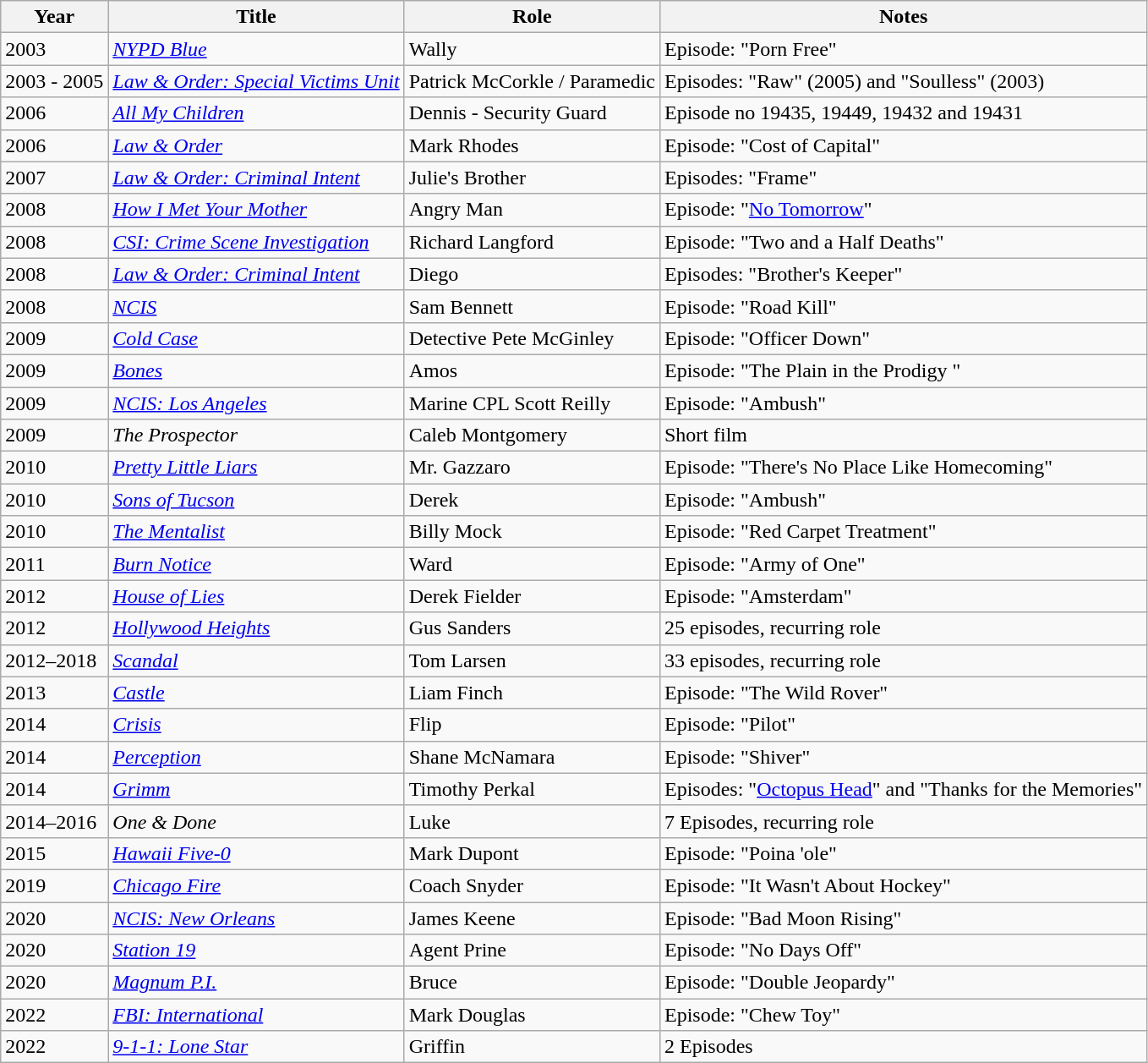<table class="wikitable sortable">
<tr>
<th>Year</th>
<th>Title</th>
<th>Role</th>
<th class="unsortable">Notes</th>
</tr>
<tr>
<td>2003</td>
<td><em><a href='#'>NYPD Blue</a></em></td>
<td>Wally</td>
<td>Episode: "Porn Free"</td>
</tr>
<tr>
<td>2003 - 2005</td>
<td><em><a href='#'>Law & Order: Special Victims Unit</a></em></td>
<td>Patrick McCorkle / Paramedic</td>
<td>Episodes: "Raw" (2005) and "Soulless" (2003)</td>
</tr>
<tr>
<td>2006</td>
<td><em><a href='#'>All My Children</a></em></td>
<td>Dennis - Security Guard</td>
<td>Episode no 19435, 19449, 19432 and 19431</td>
</tr>
<tr>
<td>2006</td>
<td><em><a href='#'>Law & Order</a></em></td>
<td>Mark Rhodes</td>
<td>Episode: "Cost of Capital"</td>
</tr>
<tr>
<td>2007</td>
<td><em><a href='#'>Law & Order: Criminal Intent</a></em></td>
<td>Julie's Brother</td>
<td>Episodes: "Frame"</td>
</tr>
<tr>
<td>2008</td>
<td><em><a href='#'>How I Met Your Mother</a></em></td>
<td>Angry Man</td>
<td>Episode: "<a href='#'>No Tomorrow</a>"</td>
</tr>
<tr>
<td>2008</td>
<td><em><a href='#'>CSI: Crime Scene Investigation</a></em></td>
<td>Richard Langford</td>
<td>Episode: "Two and a Half Deaths"</td>
</tr>
<tr>
<td>2008</td>
<td><em><a href='#'>Law & Order: Criminal Intent</a></em></td>
<td>Diego</td>
<td>Episodes: "Brother's Keeper"</td>
</tr>
<tr>
<td>2008</td>
<td><em><a href='#'>NCIS</a></em></td>
<td>Sam Bennett</td>
<td>Episode: "Road Kill"</td>
</tr>
<tr>
<td>2009</td>
<td><em><a href='#'>Cold Case </a></em></td>
<td>Detective Pete McGinley</td>
<td>Episode: "Officer Down"</td>
</tr>
<tr>
<td>2009</td>
<td><em><a href='#'>Bones</a></em></td>
<td>Amos</td>
<td>Episode: "The Plain in the Prodigy "</td>
</tr>
<tr>
<td>2009</td>
<td><em><a href='#'>NCIS: Los Angeles</a></em></td>
<td>Marine CPL Scott Reilly</td>
<td>Episode: "Ambush"</td>
</tr>
<tr>
<td>2009</td>
<td><em>The Prospector</em></td>
<td>Caleb Montgomery</td>
<td>Short film</td>
</tr>
<tr>
<td>2010</td>
<td><em><a href='#'>Pretty Little Liars</a></em></td>
<td>Mr. Gazzaro</td>
<td>Episode: "There's No Place Like Homecoming"</td>
</tr>
<tr>
<td>2010</td>
<td><em><a href='#'>Sons of Tucson</a></em></td>
<td>Derek</td>
<td>Episode: "Ambush"</td>
</tr>
<tr>
<td>2010</td>
<td><em><a href='#'>The Mentalist</a></em></td>
<td>Billy Mock</td>
<td>Episode: "Red Carpet Treatment"</td>
</tr>
<tr>
<td>2011</td>
<td><em><a href='#'>Burn Notice</a></em></td>
<td>Ward</td>
<td>Episode: "Army of One"</td>
</tr>
<tr>
<td>2012</td>
<td><em><a href='#'>House of Lies</a></em></td>
<td>Derek Fielder</td>
<td>Episode: "Amsterdam"</td>
</tr>
<tr>
<td>2012</td>
<td><em><a href='#'>Hollywood Heights</a></em></td>
<td>Gus Sanders</td>
<td>25 episodes, recurring role</td>
</tr>
<tr>
<td>2012–2018</td>
<td><em><a href='#'>Scandal</a></em></td>
<td>Tom Larsen</td>
<td>33 episodes, recurring role</td>
</tr>
<tr>
<td>2013</td>
<td><em><a href='#'>Castle</a></em></td>
<td>Liam Finch</td>
<td>Episode: "The Wild Rover"</td>
</tr>
<tr>
<td>2014</td>
<td><em><a href='#'>Crisis</a></em></td>
<td>Flip</td>
<td>Episode: "Pilot"</td>
</tr>
<tr>
<td>2014</td>
<td><em><a href='#'>Perception</a></em></td>
<td>Shane McNamara</td>
<td>Episode: "Shiver"</td>
</tr>
<tr>
<td>2014</td>
<td><em><a href='#'>Grimm</a></em></td>
<td>Timothy Perkal</td>
<td>Episodes: "<a href='#'>Octopus Head</a>" and "Thanks for the Memories"</td>
</tr>
<tr>
<td>2014–2016</td>
<td><em>One & Done</em></td>
<td>Luke</td>
<td>7 Episodes, recurring role</td>
</tr>
<tr>
<td>2015</td>
<td><em><a href='#'>Hawaii Five-0</a></em></td>
<td>Mark Dupont</td>
<td>Episode: "Poina 'ole"</td>
</tr>
<tr>
<td>2019</td>
<td><em><a href='#'>Chicago Fire</a></em></td>
<td>Coach Snyder</td>
<td>Episode: "It Wasn't About Hockey"</td>
</tr>
<tr>
<td>2020</td>
<td><em><a href='#'>NCIS: New Orleans</a></em></td>
<td>James Keene</td>
<td>Episode: "Bad Moon Rising"</td>
</tr>
<tr>
<td>2020</td>
<td><em><a href='#'>Station 19</a></em></td>
<td>Agent Prine</td>
<td>Episode: "No Days Off"</td>
</tr>
<tr>
<td>2020</td>
<td><em><a href='#'>Magnum P.I.</a></em></td>
<td>Bruce</td>
<td>Episode: "Double Jeopardy"</td>
</tr>
<tr>
<td>2022</td>
<td><em><a href='#'>FBI: International</a></em></td>
<td>Mark Douglas</td>
<td>Episode: "Chew Toy"</td>
</tr>
<tr>
<td>2022</td>
<td><em><a href='#'>9-1-1: Lone Star</a></em></td>
<td>Griffin</td>
<td>2 Episodes</td>
</tr>
</table>
